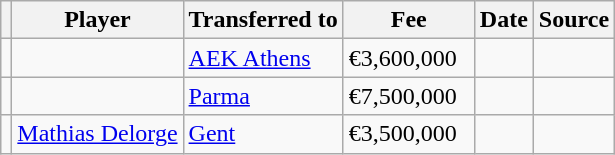<table class="wikitable plainrowheaders sortable">
<tr>
<th></th>
<th scope="col">Player</th>
<th>Transferred to</th>
<th style="width: 80px;">Fee</th>
<th scope="col">Date</th>
<th scope="col">Source</th>
</tr>
<tr>
<td align="center"></td>
<td></td>
<td> <a href='#'>AEK Athens</a></td>
<td>€3,600,000</td>
<td></td>
<td></td>
</tr>
<tr>
<td align="center"></td>
<td></td>
<td> <a href='#'>Parma</a></td>
<td>€7,500,000</td>
<td></td>
<td></td>
</tr>
<tr>
<td align="center"></td>
<td> <a href='#'>Mathias Delorge</a></td>
<td> <a href='#'>Gent</a></td>
<td>€3,500,000</td>
<td></td>
<td></td>
</tr>
</table>
